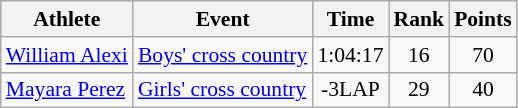<table class="wikitable" border="1" style="font-size:90%">
<tr>
<th>Athlete</th>
<th>Event</th>
<th>Time</th>
<th>Rank</th>
<th>Points</th>
</tr>
<tr>
<td><a href='#'>William Alexi</a></td>
<td><a href='#'>Boys' cross country</a></td>
<td align=center>1:04:17</td>
<td align=center>16</td>
<td align=center>70</td>
</tr>
<tr>
<td><a href='#'>Mayara Perez</a></td>
<td><a href='#'>Girls' cross country</a></td>
<td align=center>-3LAP</td>
<td align=center>29</td>
<td align=center>40</td>
</tr>
</table>
